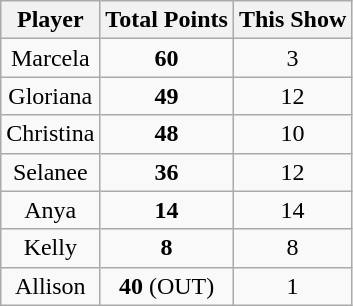<table class="wikitable" style="text-align:center;">
<tr>
<th>Player</th>
<th>Total Points</th>
<th>This Show</th>
</tr>
<tr>
<td>Marcela</td>
<td><strong>60</strong></td>
<td>3</td>
</tr>
<tr>
<td>Gloriana</td>
<td><strong>49</strong></td>
<td>12</td>
</tr>
<tr>
<td>Christina</td>
<td><strong>48</strong></td>
<td>10</td>
</tr>
<tr>
<td>Selanee</td>
<td><strong>36</strong></td>
<td>12</td>
</tr>
<tr>
<td>Anya</td>
<td><strong>14</strong></td>
<td>14</td>
</tr>
<tr>
<td>Kelly</td>
<td><strong>8</strong></td>
<td>8</td>
</tr>
<tr>
<td>Allison</td>
<td><strong>40</strong> (OUT)</td>
<td>1</td>
</tr>
</table>
